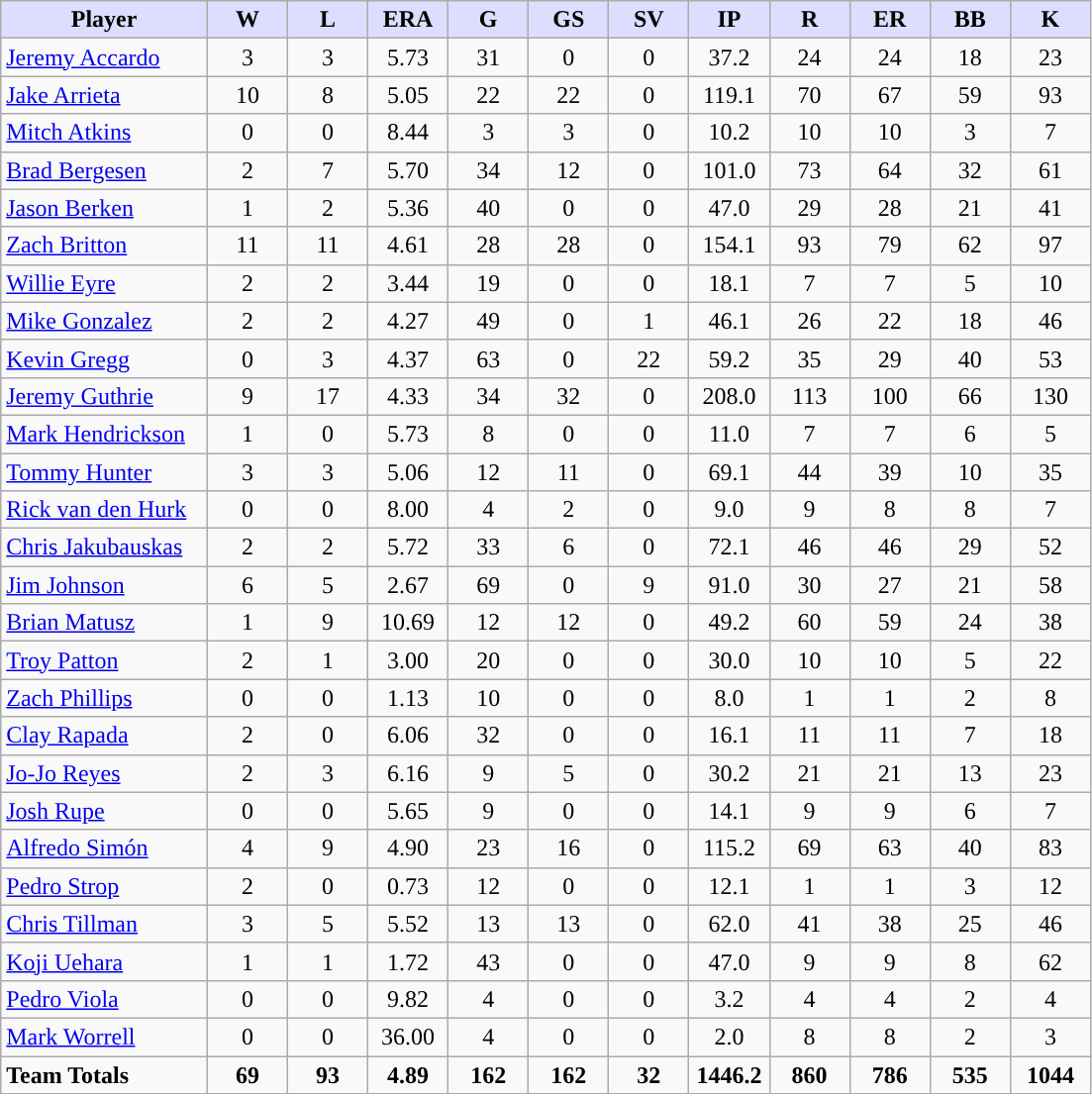<table class="wikitable sortable" style="text-align:center">
<tr>
<th style="background:#ddf; width:18%;">Player</th>
<th style="background:#ddf; width:7%;">W</th>
<th style="background:#ddf; width:7%;">L</th>
<th style="background:#ddf; width:7%;">ERA</th>
<th style="background:#ddf; width:7%;">G</th>
<th style="background:#ddf; width:7%;">GS</th>
<th style="background:#ddf; width:7%;">SV</th>
<th style="background:#ddf; width:7%;">IP</th>
<th style="background:#ddf; width:7%;">R</th>
<th style="background:#ddf; width:7%;">ER</th>
<th style="background:#ddf; width:7%;">BB</th>
<th style="background:#ddf; width:7%;">K</th>
</tr>
<tr>
<td style="text-align:left"><a href='#'>Jeremy Accardo</a></td>
<td>3</td>
<td>3</td>
<td>5.73</td>
<td>31</td>
<td>0</td>
<td>0</td>
<td>37.2</td>
<td>24</td>
<td>24</td>
<td>18</td>
<td>23</td>
</tr>
<tr>
<td style="text-align:left"><a href='#'>Jake Arrieta</a></td>
<td>10</td>
<td>8</td>
<td>5.05</td>
<td>22</td>
<td>22</td>
<td>0</td>
<td>119.1</td>
<td>70</td>
<td>67</td>
<td>59</td>
<td>93</td>
</tr>
<tr>
<td style="text-align:left"><a href='#'>Mitch Atkins</a></td>
<td>0</td>
<td>0</td>
<td>8.44</td>
<td>3</td>
<td>3</td>
<td>0</td>
<td>10.2</td>
<td>10</td>
<td>10</td>
<td>3</td>
<td>7</td>
</tr>
<tr>
<td style="text-align:left"><a href='#'>Brad Bergesen</a></td>
<td>2</td>
<td>7</td>
<td>5.70</td>
<td>34</td>
<td>12</td>
<td>0</td>
<td>101.0</td>
<td>73</td>
<td>64</td>
<td>32</td>
<td>61</td>
</tr>
<tr>
<td style="text-align:left"><a href='#'>Jason Berken</a></td>
<td>1</td>
<td>2</td>
<td>5.36</td>
<td>40</td>
<td>0</td>
<td>0</td>
<td>47.0</td>
<td>29</td>
<td>28</td>
<td>21</td>
<td>41</td>
</tr>
<tr>
<td style="text-align:left"><a href='#'>Zach Britton</a></td>
<td>11</td>
<td>11</td>
<td>4.61</td>
<td>28</td>
<td>28</td>
<td>0</td>
<td>154.1</td>
<td>93</td>
<td>79</td>
<td>62</td>
<td>97</td>
</tr>
<tr>
<td style="text-align:left"><a href='#'>Willie Eyre</a></td>
<td>2</td>
<td>2</td>
<td>3.44</td>
<td>19</td>
<td>0</td>
<td>0</td>
<td>18.1</td>
<td>7</td>
<td>7</td>
<td>5</td>
<td>10</td>
</tr>
<tr>
<td style="text-align:left"><a href='#'>Mike Gonzalez</a></td>
<td>2</td>
<td>2</td>
<td>4.27</td>
<td>49</td>
<td>0</td>
<td>1</td>
<td>46.1</td>
<td>26</td>
<td>22</td>
<td>18</td>
<td>46</td>
</tr>
<tr>
<td style="text-align:left"><a href='#'>Kevin Gregg</a></td>
<td>0</td>
<td>3</td>
<td>4.37</td>
<td>63</td>
<td>0</td>
<td>22</td>
<td>59.2</td>
<td>35</td>
<td>29</td>
<td>40</td>
<td>53</td>
</tr>
<tr>
<td style="text-align:left"><a href='#'>Jeremy Guthrie</a></td>
<td>9</td>
<td>17</td>
<td>4.33</td>
<td>34</td>
<td>32</td>
<td>0</td>
<td>208.0</td>
<td>113</td>
<td>100</td>
<td>66</td>
<td>130</td>
</tr>
<tr>
<td style="text-align:left"><a href='#'>Mark Hendrickson</a></td>
<td>1</td>
<td>0</td>
<td>5.73</td>
<td>8</td>
<td>0</td>
<td>0</td>
<td>11.0</td>
<td>7</td>
<td>7</td>
<td>6</td>
<td>5</td>
</tr>
<tr>
<td style="text-align:left"><a href='#'>Tommy Hunter</a></td>
<td>3</td>
<td>3</td>
<td>5.06</td>
<td>12</td>
<td>11</td>
<td>0</td>
<td>69.1</td>
<td>44</td>
<td>39</td>
<td>10</td>
<td>35</td>
</tr>
<tr>
<td style="text-align:left"><a href='#'>Rick van den Hurk</a></td>
<td>0</td>
<td>0</td>
<td>8.00</td>
<td>4</td>
<td>2</td>
<td>0</td>
<td>9.0</td>
<td>9</td>
<td>8</td>
<td>8</td>
<td>7</td>
</tr>
<tr>
<td style="text-align:left"><a href='#'>Chris Jakubauskas</a></td>
<td>2</td>
<td>2</td>
<td>5.72</td>
<td>33</td>
<td>6</td>
<td>0</td>
<td>72.1</td>
<td>46</td>
<td>46</td>
<td>29</td>
<td>52</td>
</tr>
<tr>
<td style="text-align:left"><a href='#'>Jim Johnson</a></td>
<td>6</td>
<td>5</td>
<td>2.67</td>
<td>69</td>
<td>0</td>
<td>9</td>
<td>91.0</td>
<td>30</td>
<td>27</td>
<td>21</td>
<td>58</td>
</tr>
<tr>
<td style="text-align:left"><a href='#'>Brian Matusz</a></td>
<td>1</td>
<td>9</td>
<td>10.69</td>
<td>12</td>
<td>12</td>
<td>0</td>
<td>49.2</td>
<td>60</td>
<td>59</td>
<td>24</td>
<td>38</td>
</tr>
<tr>
<td style="text-align:left"><a href='#'>Troy Patton</a></td>
<td>2</td>
<td>1</td>
<td>3.00</td>
<td>20</td>
<td>0</td>
<td>0</td>
<td>30.0</td>
<td>10</td>
<td>10</td>
<td>5</td>
<td>22</td>
</tr>
<tr>
<td style="text-align:left"><a href='#'>Zach Phillips</a></td>
<td>0</td>
<td>0</td>
<td>1.13</td>
<td>10</td>
<td>0</td>
<td>0</td>
<td>8.0</td>
<td>1</td>
<td>1</td>
<td>2</td>
<td>8</td>
</tr>
<tr>
<td style="text-align:left"><a href='#'>Clay Rapada</a></td>
<td>2</td>
<td>0</td>
<td>6.06</td>
<td>32</td>
<td>0</td>
<td>0</td>
<td>16.1</td>
<td>11</td>
<td>11</td>
<td>7</td>
<td>18</td>
</tr>
<tr>
<td style="text-align:left"><a href='#'>Jo-Jo Reyes</a></td>
<td>2</td>
<td>3</td>
<td>6.16</td>
<td>9</td>
<td>5</td>
<td>0</td>
<td>30.2</td>
<td>21</td>
<td>21</td>
<td>13</td>
<td>23</td>
</tr>
<tr>
<td style="text-align:left"><a href='#'>Josh Rupe</a></td>
<td>0</td>
<td>0</td>
<td>5.65</td>
<td>9</td>
<td>0</td>
<td>0</td>
<td>14.1</td>
<td>9</td>
<td>9</td>
<td>6</td>
<td>7</td>
</tr>
<tr>
<td style="text-align:left"><a href='#'>Alfredo Simón</a></td>
<td>4</td>
<td>9</td>
<td>4.90</td>
<td>23</td>
<td>16</td>
<td>0</td>
<td>115.2</td>
<td>69</td>
<td>63</td>
<td>40</td>
<td>83</td>
</tr>
<tr>
<td style="text-align:left"><a href='#'>Pedro Strop</a></td>
<td>2</td>
<td>0</td>
<td>0.73</td>
<td>12</td>
<td>0</td>
<td>0</td>
<td>12.1</td>
<td>1</td>
<td>1</td>
<td>3</td>
<td>12</td>
</tr>
<tr>
<td style="text-align:left"><a href='#'>Chris Tillman</a></td>
<td>3</td>
<td>5</td>
<td>5.52</td>
<td>13</td>
<td>13</td>
<td>0</td>
<td>62.0</td>
<td>41</td>
<td>38</td>
<td>25</td>
<td>46</td>
</tr>
<tr>
<td style="text-align:left"><a href='#'>Koji Uehara</a></td>
<td>1</td>
<td>1</td>
<td>1.72</td>
<td>43</td>
<td>0</td>
<td>0</td>
<td>47.0</td>
<td>9</td>
<td>9</td>
<td>8</td>
<td>62</td>
</tr>
<tr>
<td style="text-align:left"><a href='#'>Pedro Viola</a></td>
<td>0</td>
<td>0</td>
<td>9.82</td>
<td>4</td>
<td>0</td>
<td>0</td>
<td>3.2</td>
<td>4</td>
<td>4</td>
<td>2</td>
<td>4</td>
</tr>
<tr>
<td style="text-align:left"><a href='#'>Mark Worrell</a></td>
<td>0</td>
<td>0</td>
<td>36.00</td>
<td>4</td>
<td>0</td>
<td>0</td>
<td>2.0</td>
<td>8</td>
<td>8</td>
<td>2</td>
<td>3</td>
</tr>
<tr>
<td style="text-align:left"><strong>Team Totals</strong></td>
<td><strong>69</strong></td>
<td><strong>93</strong></td>
<td><strong>4.89</strong></td>
<td><strong>162</strong></td>
<td><strong>162</strong></td>
<td><strong>32</strong></td>
<td><strong>1446.2</strong></td>
<td><strong>860</strong></td>
<td><strong>786</strong></td>
<td><strong>535</strong></td>
<td><strong>1044</strong></td>
</tr>
</table>
